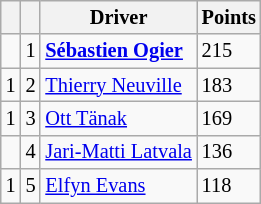<table class="wikitable" style="font-size: 85%;">
<tr>
<th></th>
<th></th>
<th>Driver</th>
<th>Points</th>
</tr>
<tr>
<td align="left"></td>
<td align="center">1</td>
<td> <strong><a href='#'>Sébastien Ogier</a></strong></td>
<td align="left">215</td>
</tr>
<tr>
<td align="left"> 1</td>
<td align="center">2</td>
<td> <a href='#'>Thierry Neuville</a></td>
<td align="left">183</td>
</tr>
<tr>
<td align="left"> 1</td>
<td align="center">3</td>
<td> <a href='#'>Ott Tänak</a></td>
<td align="left">169</td>
</tr>
<tr>
<td align="left"></td>
<td align="center">4</td>
<td> <a href='#'>Jari-Matti Latvala</a></td>
<td align="left">136</td>
</tr>
<tr>
<td align="left"> 1</td>
<td align="center">5</td>
<td> <a href='#'>Elfyn Evans</a></td>
<td align="left">118</td>
</tr>
</table>
